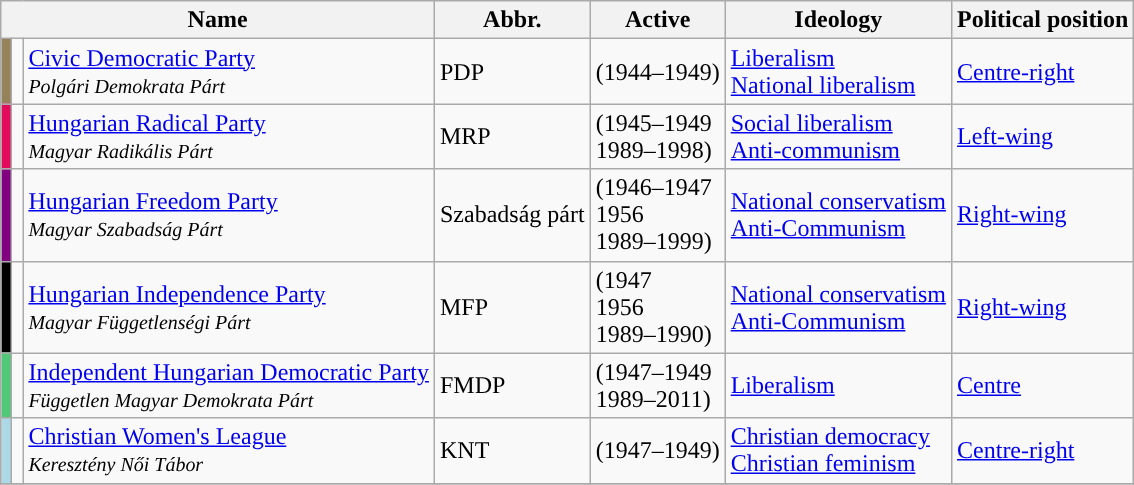<table class="wikitable sortable">
<tr ">
<th colspan=3>Name</th>
<th>Abbr.</th>
<th>Active</th>
<th>Ideology</th>
<th>Political position</th>
</tr>
<tr>
<th style="background: #96825A"></th>
<td></td>
<td><a href='#'>Civic Democratic Party</a><br><small><em>Polgári Demokrata Párt</em></small></td>
<td>PDP</td>
<td>(1944–1949)</td>
<td><a href='#'>Liberalism</a><br><a href='#'>National liberalism</a></td>
<td><a href='#'>Centre-right</a></td>
</tr>
<tr>
<th style="background: #E30B5C"></th>
<td></td>
<td><a href='#'>Hungarian Radical Party</a><br><small><em>Magyar Radikális Párt</em></small></td>
<td>MRP</td>
<td>(1945–1949<br>1989–1998)</td>
<td><a href='#'>Social liberalism</a><br><a href='#'>Anti-communism</a></td>
<td><a href='#'>Left-wing</a></td>
</tr>
<tr>
<th style="background: purple"></th>
<td></td>
<td><a href='#'>Hungarian Freedom Party</a><br><small><em>Magyar Szabadság Párt</em></small></td>
<td>Szabadság párt</td>
<td>(1946–1947<br>1956<br>1989–1999)</td>
<td><a href='#'>National conservatism</a><br><a href='#'>Anti-Communism</a></td>
<td><a href='#'>Right-wing</a></td>
</tr>
<tr>
<th style="background: black"></th>
<td></td>
<td><a href='#'>Hungarian Independence Party</a><br><small><em>Magyar Függetlenségi Párt</em></small></td>
<td>MFP</td>
<td>(1947<br>1956<br>1989–1990)</td>
<td><a href='#'>National conservatism</a><br><a href='#'>Anti-Communism</a></td>
<td><a href='#'>Right-wing</a></td>
</tr>
<tr>
<th style="background: #50C878"></th>
<td></td>
<td><a href='#'>Independent Hungarian Democratic Party</a><br><small><em>Független Magyar Demokrata Párt</em></small></td>
<td>FMDP</td>
<td>(1947–1949<br>1989–2011)</td>
<td><a href='#'>Liberalism</a></td>
<td><a href='#'>Centre</a></td>
</tr>
<tr>
<th style="background: lightblue"></th>
<td></td>
<td><a href='#'>Christian Women's League</a><br><small><em>Keresztény Női Tábor</em></small></td>
<td>KNT</td>
<td>(1947–1949)</td>
<td><a href='#'>Christian democracy</a><br><a href='#'>Christian feminism</a></td>
<td><a href='#'>Centre-right</a></td>
</tr>
<tr>
</tr>
</table>
